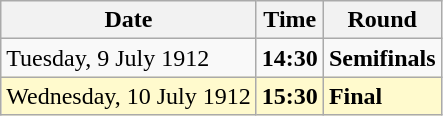<table class="wikitable">
<tr>
<th>Date</th>
<th>Time</th>
<th>Round</th>
</tr>
<tr>
<td>Tuesday, 9 July 1912</td>
<td><strong>14:30</strong></td>
<td><strong>Semifinals</strong></td>
</tr>
<tr style=background:lemonchiffon>
<td>Wednesday, 10 July 1912</td>
<td><strong>15:30</strong></td>
<td><strong>Final</strong></td>
</tr>
</table>
